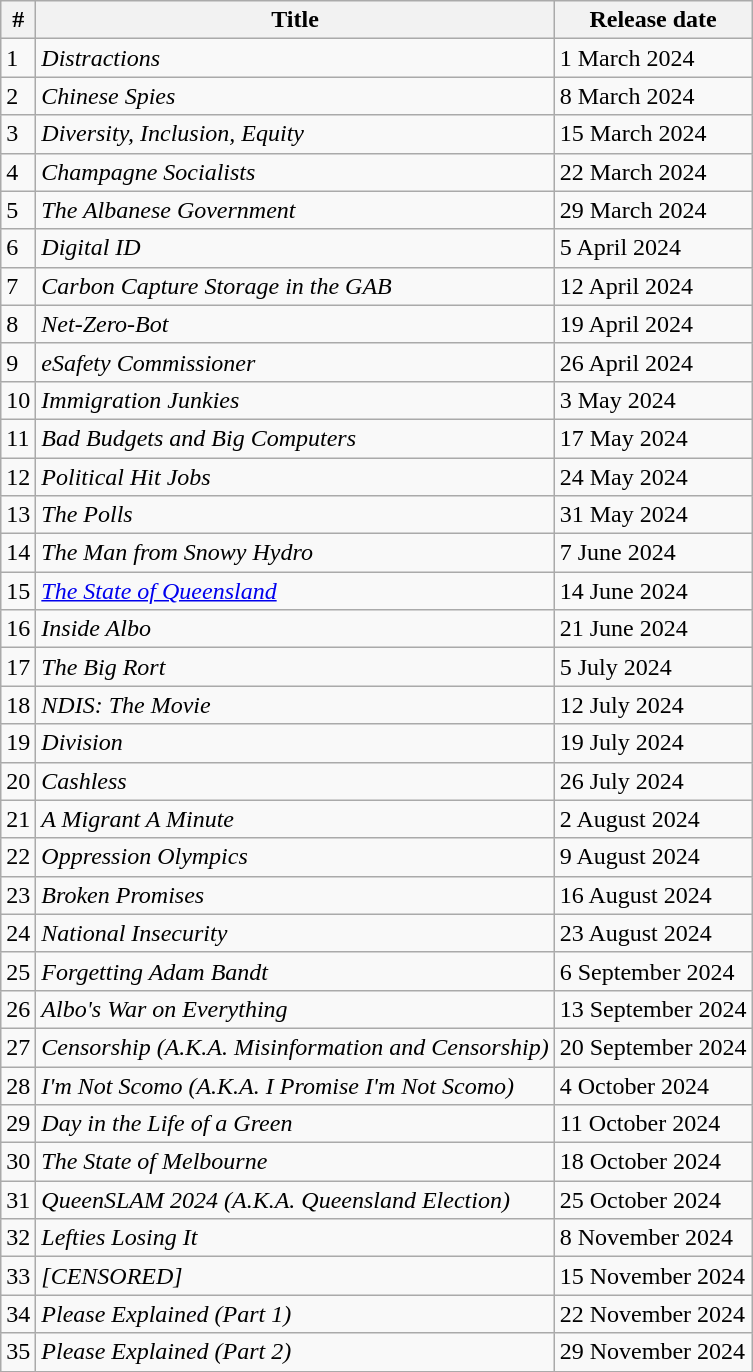<table class="wikitable">
<tr>
<th>#</th>
<th>Title</th>
<th>Release date</th>
</tr>
<tr>
<td>1</td>
<td><em>Distractions</em></td>
<td>1 March 2024</td>
</tr>
<tr>
<td>2</td>
<td><em>Chinese Spies</em></td>
<td>8 March 2024</td>
</tr>
<tr>
<td>3</td>
<td><em>Diversity, Inclusion, Equity</em></td>
<td>15 March 2024</td>
</tr>
<tr>
<td>4</td>
<td><em>Champagne Socialists</em></td>
<td>22 March 2024</td>
</tr>
<tr>
<td>5</td>
<td><em>The Albanese Government</em></td>
<td>29 March 2024</td>
</tr>
<tr>
<td>6</td>
<td><em>Digital ID</em></td>
<td>5 April 2024</td>
</tr>
<tr>
<td>7</td>
<td><em>Carbon Capture Storage in the GAB</em></td>
<td>12 April 2024</td>
</tr>
<tr>
<td>8</td>
<td><em>Net-Zero-Bot</em></td>
<td>19 April 2024</td>
</tr>
<tr>
<td>9</td>
<td><em>eSafety Commissioner</em></td>
<td>26 April 2024</td>
</tr>
<tr>
<td>10</td>
<td><em>Immigration Junkies</em></td>
<td>3 May 2024</td>
</tr>
<tr>
<td>11</td>
<td><em>Bad Budgets and Big Computers</em></td>
<td>17 May 2024</td>
</tr>
<tr>
<td>12</td>
<td><em>Political Hit Jobs</em></td>
<td>24 May 2024</td>
</tr>
<tr>
<td>13</td>
<td><em>The Polls</em></td>
<td>31 May 2024</td>
</tr>
<tr>
<td>14</td>
<td><em>The Man from Snowy Hydro</em></td>
<td>7 June 2024</td>
</tr>
<tr>
<td>15</td>
<td><em><a href='#'>The State of Queensland</a></em></td>
<td>14 June 2024</td>
</tr>
<tr>
<td>16</td>
<td><em>Inside Albo</em></td>
<td>21 June 2024</td>
</tr>
<tr>
<td>17</td>
<td><em>The Big Rort</em></td>
<td>5 July 2024</td>
</tr>
<tr>
<td>18</td>
<td><em>NDIS: The Movie</em></td>
<td>12 July 2024</td>
</tr>
<tr>
<td>19</td>
<td><em>Division</em></td>
<td>19 July 2024</td>
</tr>
<tr>
<td>20</td>
<td><em>Cashless</em></td>
<td>26 July 2024</td>
</tr>
<tr>
<td>21</td>
<td><em>A Migrant A Minute</em></td>
<td>2 August 2024</td>
</tr>
<tr>
<td>22</td>
<td><em>Oppression Olympics</em></td>
<td>9 August 2024</td>
</tr>
<tr>
<td>23</td>
<td><em>Broken Promises</em></td>
<td>16 August 2024</td>
</tr>
<tr>
<td>24</td>
<td><em>National Insecurity</em></td>
<td>23 August 2024</td>
</tr>
<tr>
<td>25</td>
<td><em>Forgetting Adam Bandt</em></td>
<td>6 September 2024</td>
</tr>
<tr>
<td>26</td>
<td><em>Albo's War on Everything</em></td>
<td>13 September 2024</td>
</tr>
<tr>
<td>27</td>
<td><em>Censorship (A.K.A. Misinformation and Censorship)</em></td>
<td>20 September 2024</td>
</tr>
<tr>
<td>28</td>
<td><em>I'm Not Scomo (A.K.A. I Promise I'm Not Scomo)</em></td>
<td>4 October 2024</td>
</tr>
<tr>
<td>29</td>
<td><em>Day in the Life of a Green</em></td>
<td>11 October 2024</td>
</tr>
<tr>
<td>30</td>
<td><em>The State of Melbourne</em></td>
<td>18 October 2024</td>
</tr>
<tr>
<td>31</td>
<td><em>QueenSLAM 2024 (A.K.A. Queensland Election)</em></td>
<td>25 October 2024</td>
</tr>
<tr>
<td>32</td>
<td><em>Lefties Losing It</em></td>
<td>8 November 2024</td>
</tr>
<tr>
<td>33</td>
<td><em>[CENSORED]</em></td>
<td>15 November 2024</td>
</tr>
<tr>
<td>34</td>
<td><em>Please Explained (Part 1)</em></td>
<td>22 November 2024</td>
</tr>
<tr>
<td>35</td>
<td><em>Please Explained (Part 2)</em></td>
<td>29 November 2024</td>
</tr>
</table>
